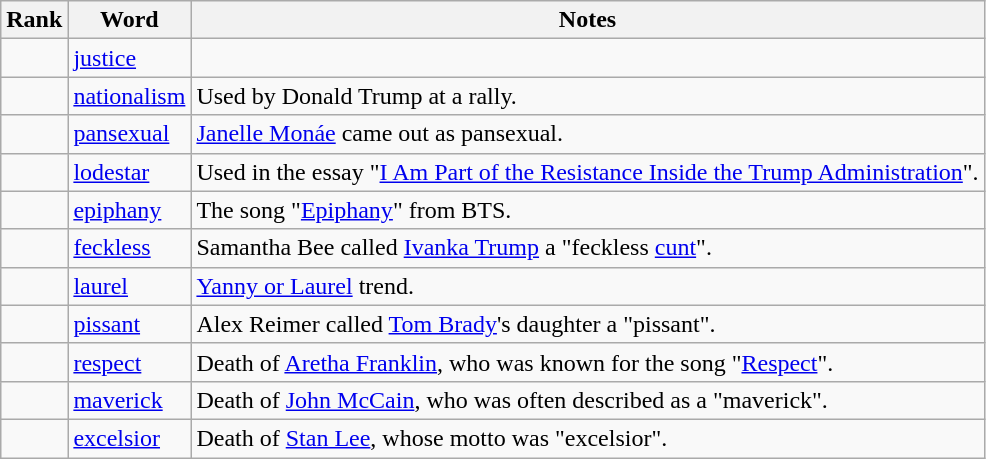<table class="wikitable">
<tr>
<th>Rank</th>
<th>Word</th>
<th>Notes</th>
</tr>
<tr>
<td></td>
<td><a href='#'>justice</a></td>
<td></td>
</tr>
<tr>
<td></td>
<td><a href='#'>nationalism</a></td>
<td>Used by Donald Trump at a rally.</td>
</tr>
<tr>
<td></td>
<td><a href='#'>pansexual</a></td>
<td><a href='#'>Janelle Monáe</a> came out as pansexual.</td>
</tr>
<tr>
<td></td>
<td><a href='#'>lodestar</a></td>
<td>Used in the essay "<a href='#'>I Am Part of the Resistance Inside the Trump Administration</a>".</td>
</tr>
<tr>
<td></td>
<td><a href='#'>epiphany</a></td>
<td>The song "<a href='#'>Epiphany</a>" from BTS.</td>
</tr>
<tr>
<td></td>
<td><a href='#'>feckless</a></td>
<td>Samantha Bee called <a href='#'>Ivanka Trump</a> a "feckless <a href='#'>cunt</a>".</td>
</tr>
<tr>
<td></td>
<td><a href='#'>laurel</a></td>
<td><a href='#'>Yanny or Laurel</a> trend.</td>
</tr>
<tr>
<td></td>
<td><a href='#'>pissant</a></td>
<td>Alex Reimer called <a href='#'>Tom Brady</a>'s daughter a "pissant".</td>
</tr>
<tr>
<td></td>
<td><a href='#'>respect</a></td>
<td>Death of <a href='#'>Aretha Franklin</a>, who was known for the song "<a href='#'>Respect</a>".</td>
</tr>
<tr>
<td></td>
<td><a href='#'>maverick</a></td>
<td>Death of <a href='#'>John McCain</a>, who was often described as a "maverick".</td>
</tr>
<tr>
<td></td>
<td><a href='#'>excelsior</a></td>
<td>Death of <a href='#'>Stan Lee</a>, whose motto was "excelsior".</td>
</tr>
</table>
